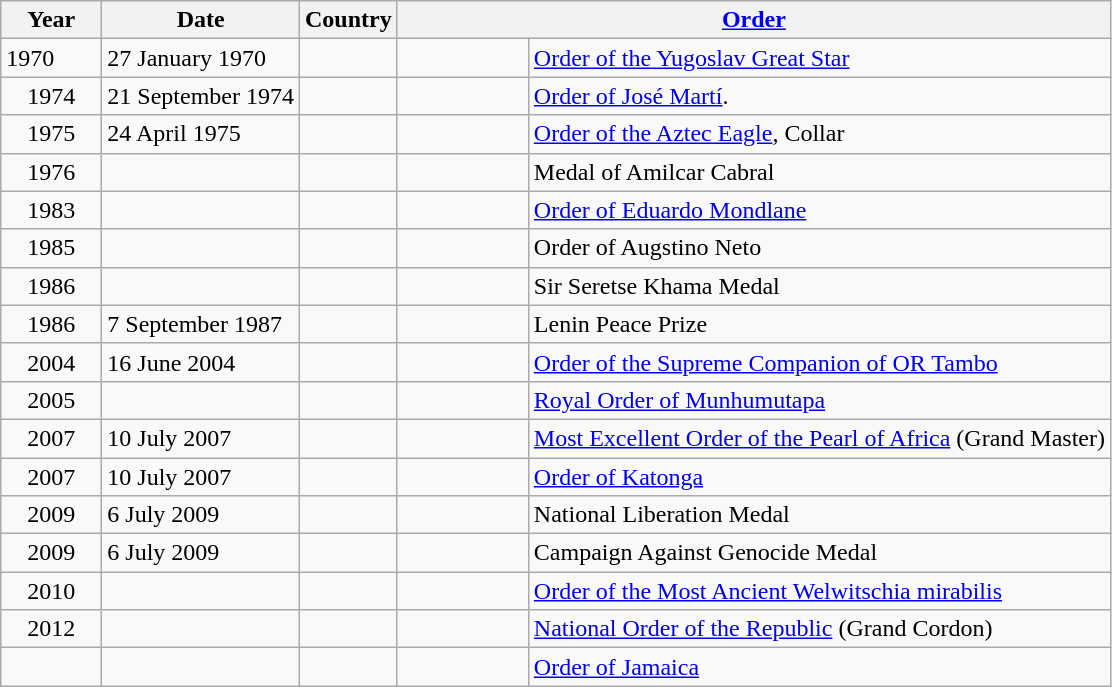<table class="wikitable" style="text-align:left;">
<tr>
<th width="60px">Year</th>
<th>Date</th>
<th>Country</th>
<th colspan="2"><a href='#'>Order</a></th>
</tr>
<tr>
<td>1970</td>
<td>27 January 1970</td>
<td></td>
<td></td>
<td><a href='#'>Order of the Yugoslav Great Star</a></td>
</tr>
<tr>
<td align="center">1974</td>
<td>21 September 1974</td>
<td></td>
<td width="80px"></td>
<td><a href='#'>Order of José Martí</a>.</td>
</tr>
<tr>
<td align="center">1975</td>
<td>24 April 1975</td>
<td></td>
<td></td>
<td><a href='#'>Order of the Aztec Eagle</a>, Collar</td>
</tr>
<tr>
<td align="center">1976</td>
<td></td>
<td></td>
<td></td>
<td>Medal of Amilcar Cabral</td>
</tr>
<tr>
<td align="center">1983</td>
<td></td>
<td></td>
<td></td>
<td><a href='#'>Order of Eduardo Mondlane</a></td>
</tr>
<tr>
<td align="center">1985</td>
<td></td>
<td></td>
<td></td>
<td>Order of Augstino Neto</td>
</tr>
<tr>
<td align="center">1986</td>
<td></td>
<td></td>
<td></td>
<td>Sir Seretse Khama Medal</td>
</tr>
<tr>
<td align="center">1986</td>
<td>7 September 1987</td>
<td></td>
<td></td>
<td>Lenin Peace Prize</td>
</tr>
<tr>
<td align="center">2004</td>
<td>16 June 2004</td>
<td></td>
<td></td>
<td><a href='#'>Order of the Supreme Companion of OR Tambo</a></td>
</tr>
<tr>
<td align="center">2005</td>
<td></td>
<td></td>
<td></td>
<td><a href='#'>Royal Order of Munhumutapa</a></td>
</tr>
<tr>
<td align="center">2007</td>
<td>10 July 2007</td>
<td></td>
<td></td>
<td><a href='#'>Most Excellent Order of the Pearl of Africa</a> (Grand Master)</td>
</tr>
<tr>
<td align="center">2007</td>
<td>10 July 2007</td>
<td></td>
<td></td>
<td><a href='#'>Order of Katonga</a></td>
</tr>
<tr>
<td align="center">2009</td>
<td>6 July 2009</td>
<td></td>
<td></td>
<td>National Liberation Medal</td>
</tr>
<tr>
<td align="center">2009</td>
<td>6 July 2009</td>
<td></td>
<td></td>
<td>Campaign Against Genocide Medal</td>
</tr>
<tr>
<td align="center">2010</td>
<td></td>
<td></td>
<td></td>
<td><a href='#'>Order of the Most Ancient Welwitschia mirabilis</a></td>
</tr>
<tr>
<td align="center">2012</td>
<td></td>
<td></td>
<td></td>
<td><a href='#'>National Order of the Republic</a> (Grand Cordon)</td>
</tr>
<tr>
<td align="center"></td>
<td></td>
<td></td>
<td></td>
<td><a href='#'>Order of Jamaica</a></td>
</tr>
</table>
